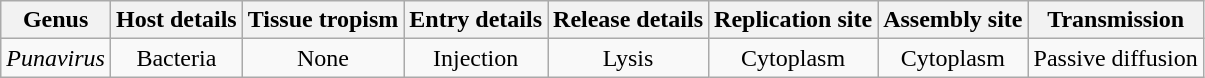<table class="wikitable sortable" style="text-align:center">
<tr>
<th>Genus</th>
<th>Host details</th>
<th>Tissue tropism</th>
<th>Entry details</th>
<th>Release details</th>
<th>Replication site</th>
<th>Assembly site</th>
<th>Transmission</th>
</tr>
<tr>
<td><em>Punavirus</em></td>
<td>Bacteria</td>
<td>None</td>
<td>Injection</td>
<td>Lysis</td>
<td>Cytoplasm</td>
<td>Cytoplasm</td>
<td>Passive diffusion</td>
</tr>
</table>
